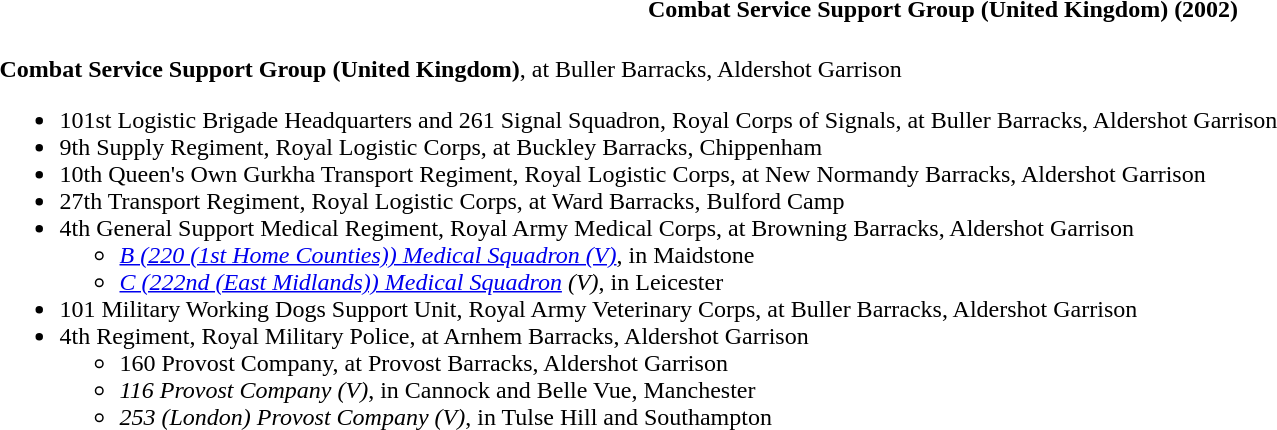<table class="toccolours collapsible collapsed" style="width:100%; background:transparent;">
<tr>
<th colspan=><strong>Combat Service Support Group (United Kingdom) (2002)</strong></th>
</tr>
<tr>
<td colspan="2"><br><strong>Combat Service Support Group (United Kingdom)</strong>, at Buller Barracks, Aldershot Garrison<ul><li>101st Logistic Brigade Headquarters and 261 Signal Squadron, Royal Corps of Signals, at Buller Barracks, Aldershot Garrison</li><li>9th Supply Regiment, Royal Logistic Corps, at Buckley Barracks, Chippenham</li><li>10th Queen's Own Gurkha Transport Regiment, Royal Logistic Corps, at New Normandy Barracks, Aldershot Garrison</li><li>27th Transport Regiment, Royal Logistic Corps, at Ward Barracks, Bulford Camp</li><li>4th General Support Medical Regiment, Royal Army Medical Corps, at Browning Barracks, Aldershot Garrison<ul><li><em><a href='#'>B (220 (1st Home Counties)) Medical Squadron (V)</a></em>, in Maidstone</li><li><em><a href='#'>C (222nd (East Midlands)) Medical Squadron</a> (V)</em>, in Leicester</li></ul></li><li>101 Military Working Dogs Support Unit, Royal Army Veterinary Corps, at Buller Barracks, Aldershot Garrison</li><li>4th Regiment, Royal Military Police, at Arnhem Barracks, Aldershot Garrison<ul><li>160 Provost Company, at Provost Barracks, Aldershot Garrison</li><li><em>116 Provost Company (V)</em>, in Cannock and Belle Vue, Manchester</li><li><em>253 (London) Provost Company (V)</em>, in Tulse Hill and Southampton</li></ul></li></ul></td>
</tr>
</table>
